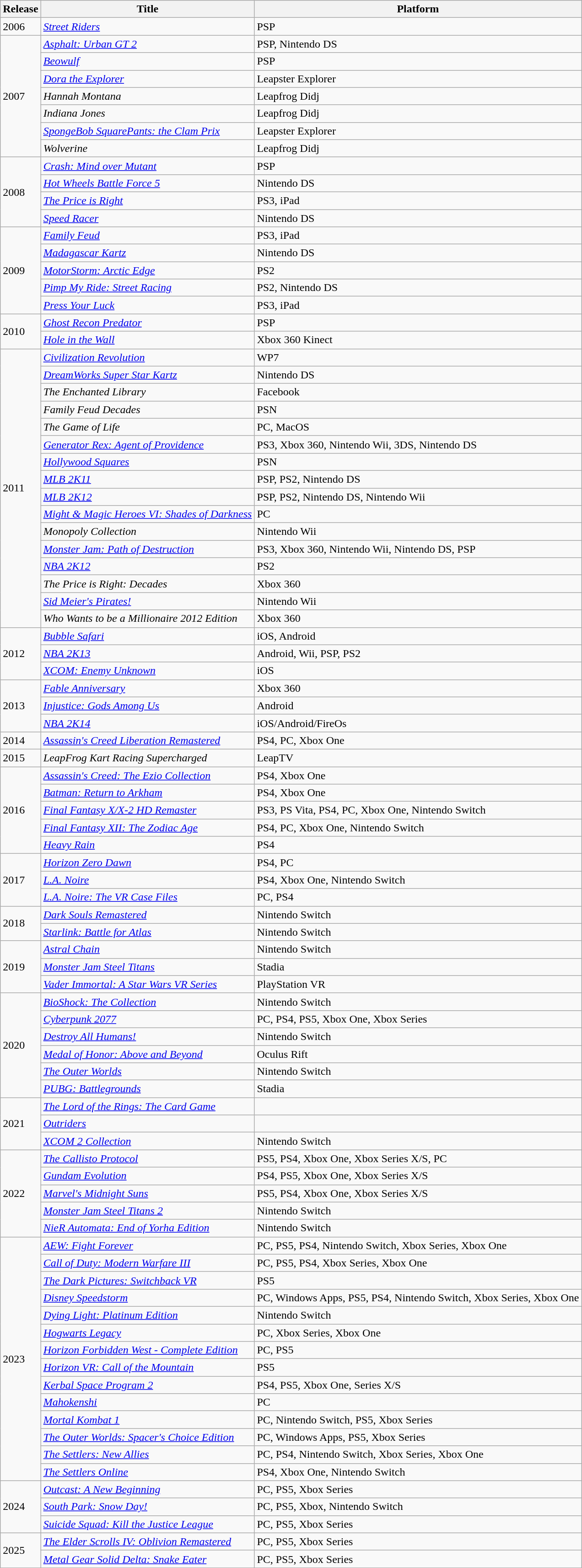<table class="wikitable sortable">
<tr>
<th>Release</th>
<th>Title</th>
<th>Platform</th>
</tr>
<tr>
<td>2006</td>
<td><em><a href='#'>Street Riders</a></em></td>
<td>PSP</td>
</tr>
<tr>
<td rowspan="7">2007</td>
<td><em><a href='#'>Asphalt: Urban GT 2</a></em></td>
<td>PSP, Nintendo DS</td>
</tr>
<tr>
<td><em><a href='#'>Beowulf</a></em></td>
<td>PSP</td>
</tr>
<tr>
<td><em><a href='#'>Dora the Explorer</a></em></td>
<td>Leapster Explorer</td>
</tr>
<tr>
<td><em>Hannah Montana</em></td>
<td>Leapfrog Didj</td>
</tr>
<tr>
<td><em>Indiana Jones</em></td>
<td>Leapfrog Didj</td>
</tr>
<tr>
<td><em><a href='#'>SpongeBob SquarePants: the Clam Prix</a></em></td>
<td>Leapster Explorer</td>
</tr>
<tr>
<td><em>Wolverine</em></td>
<td>Leapfrog Didj</td>
</tr>
<tr>
<td rowspan="4">2008</td>
<td><em><a href='#'>Crash: Mind over Mutant</a></em></td>
<td>PSP</td>
</tr>
<tr>
<td><em><a href='#'>Hot Wheels Battle Force 5</a></em></td>
<td>Nintendo DS</td>
</tr>
<tr>
<td><em><a href='#'>The Price is Right</a></em></td>
<td>PS3, iPad</td>
</tr>
<tr>
<td><em><a href='#'>Speed Racer</a></em></td>
<td>Nintendo DS</td>
</tr>
<tr>
<td rowspan="5">2009</td>
<td><em><a href='#'>Family Feud</a></em></td>
<td>PS3, iPad</td>
</tr>
<tr>
<td><em><a href='#'>Madagascar Kartz</a></em></td>
<td>Nintendo DS</td>
</tr>
<tr>
<td><em><a href='#'>MotorStorm: Arctic Edge</a></em></td>
<td>PS2</td>
</tr>
<tr>
<td><em><a href='#'>Pimp My Ride: Street Racing</a></em></td>
<td>PS2, Nintendo DS</td>
</tr>
<tr>
<td><em><a href='#'>Press Your Luck</a></em></td>
<td>PS3, iPad</td>
</tr>
<tr>
<td rowspan="2">2010</td>
<td><em><a href='#'>Ghost Recon Predator</a></em></td>
<td>PSP</td>
</tr>
<tr>
<td><em><a href='#'>Hole in the Wall</a></em></td>
<td>Xbox 360 Kinect</td>
</tr>
<tr>
<td rowspan="16">2011</td>
<td><em><a href='#'>Civilization Revolution</a></em></td>
<td>WP7</td>
</tr>
<tr>
<td><em><a href='#'>DreamWorks Super Star Kartz</a></em></td>
<td>Nintendo DS</td>
</tr>
<tr>
<td><em>The Enchanted Library</em></td>
<td>Facebook</td>
</tr>
<tr>
<td><em>Family Feud Decades</em></td>
<td>PSN</td>
</tr>
<tr>
<td><em>The Game of Life</em></td>
<td>PC, MacOS</td>
</tr>
<tr>
<td><em><a href='#'>Generator Rex: Agent of Providence</a></em></td>
<td>PS3, Xbox 360, Nintendo Wii, 3DS, Nintendo DS</td>
</tr>
<tr>
<td><em><a href='#'>Hollywood Squares</a></em></td>
<td>PSN</td>
</tr>
<tr>
<td><em><a href='#'>MLB 2K11</a></em></td>
<td>PSP, PS2, Nintendo DS</td>
</tr>
<tr>
<td><em><a href='#'>MLB 2K12</a></em></td>
<td>PSP, PS2, Nintendo DS, Nintendo Wii</td>
</tr>
<tr>
<td><em><a href='#'>Might & Magic Heroes VI: Shades of Darkness</a></em></td>
<td>PC</td>
</tr>
<tr>
<td><em>Monopoly Collection</em></td>
<td>Nintendo Wii</td>
</tr>
<tr>
<td><em><a href='#'>Monster Jam: Path of Destruction</a></em></td>
<td>PS3, Xbox 360, Nintendo Wii, Nintendo DS, PSP</td>
</tr>
<tr>
<td><em><a href='#'>NBA 2K12</a></em></td>
<td>PS2</td>
</tr>
<tr>
<td><em>The Price is Right: Decades</em></td>
<td>Xbox 360</td>
</tr>
<tr>
<td><em><a href='#'>Sid Meier's Pirates!</a></em></td>
<td>Nintendo Wii</td>
</tr>
<tr>
<td><em>Who Wants to be a Millionaire 2012 Edition</em></td>
<td>Xbox 360</td>
</tr>
<tr>
<td rowspan="3">2012</td>
<td><em><a href='#'>Bubble Safari</a></em></td>
<td>iOS, Android</td>
</tr>
<tr>
<td><em><a href='#'>NBA 2K13</a></em></td>
<td>Android, Wii, PSP, PS2</td>
</tr>
<tr>
<td><em><a href='#'>XCOM: Enemy Unknown</a></em></td>
<td>iOS</td>
</tr>
<tr>
<td rowspan="3">2013</td>
<td><em><a href='#'>Fable Anniversary</a></em></td>
<td>Xbox 360</td>
</tr>
<tr>
<td><em><a href='#'>Injustice: Gods Among Us</a></em></td>
<td>Android</td>
</tr>
<tr>
<td><em><a href='#'>NBA 2K14</a></em></td>
<td>iOS/Android/FireOs</td>
</tr>
<tr>
<td>2014</td>
<td><em><a href='#'>Assassin's Creed Liberation Remastered</a></em></td>
<td>PS4, PC, Xbox One</td>
</tr>
<tr>
<td>2015</td>
<td><em>LeapFrog Kart Racing Supercharged</em></td>
<td>LeapTV</td>
</tr>
<tr>
<td rowspan="5">2016</td>
<td><em><a href='#'>Assassin's Creed: The Ezio Collection</a></em></td>
<td>PS4, Xbox One</td>
</tr>
<tr>
<td><em><a href='#'>Batman: Return to Arkham</a></em></td>
<td>PS4, Xbox One</td>
</tr>
<tr>
<td><em><a href='#'>Final Fantasy X/X-2 HD Remaster</a></em></td>
<td>PS3, PS Vita, PS4, PC, Xbox One, Nintendo Switch</td>
</tr>
<tr>
<td><em><a href='#'>Final Fantasy XII: The Zodiac Age</a></em></td>
<td>PS4, PC, Xbox One, Nintendo Switch</td>
</tr>
<tr>
<td><em><a href='#'>Heavy Rain</a></em></td>
<td>PS4</td>
</tr>
<tr>
<td rowspan="3">2017</td>
<td><em><a href='#'>Horizon Zero Dawn</a></em></td>
<td>PS4, PC</td>
</tr>
<tr>
<td><em><a href='#'>L.A. Noire</a></em></td>
<td>PS4, Xbox One, Nintendo Switch</td>
</tr>
<tr>
<td><em><a href='#'>L.A. Noire: The VR Case Files</a></em></td>
<td>PC, PS4</td>
</tr>
<tr>
<td rowspan="2">2018</td>
<td><em><a href='#'>Dark Souls Remastered</a></em></td>
<td>Nintendo Switch</td>
</tr>
<tr>
<td><em><a href='#'>Starlink: Battle for Atlas</a></em></td>
<td>Nintendo Switch</td>
</tr>
<tr>
<td rowspan="3">2019</td>
<td><em><a href='#'>Astral Chain</a></em></td>
<td>Nintendo Switch</td>
</tr>
<tr>
<td><em><a href='#'>Monster Jam Steel Titans</a></em></td>
<td>Stadia</td>
</tr>
<tr>
<td><em><a href='#'>Vader Immortal: A Star Wars VR Series</a></em></td>
<td>PlayStation VR</td>
</tr>
<tr>
<td rowspan="6">2020</td>
<td><em><a href='#'>BioShock: The Collection</a></em></td>
<td>Nintendo Switch</td>
</tr>
<tr>
<td><em><a href='#'>Cyberpunk 2077</a></em></td>
<td>PC, PS4, PS5, Xbox One, Xbox Series</td>
</tr>
<tr>
<td><em><a href='#'>Destroy All Humans!</a></em></td>
<td>Nintendo Switch</td>
</tr>
<tr>
<td><em><a href='#'>Medal of Honor: Above and Beyond</a></em></td>
<td>Oculus Rift</td>
</tr>
<tr>
<td><em><a href='#'>The Outer Worlds</a></em></td>
<td>Nintendo Switch</td>
</tr>
<tr>
<td><em><a href='#'>PUBG: Battlegrounds</a></em></td>
<td>Stadia</td>
</tr>
<tr>
<td rowspan="3">2021</td>
<td><em><a href='#'>The Lord of the Rings: The Card Game</a></em></td>
<td></td>
</tr>
<tr>
<td><em><a href='#'>Outriders</a></em></td>
<td></td>
</tr>
<tr>
<td><em><a href='#'>XCOM 2 Collection</a></em></td>
<td>Nintendo Switch</td>
</tr>
<tr>
<td rowspan="5">2022</td>
<td><em><a href='#'>The Callisto Protocol</a></em></td>
<td>PS5, PS4, Xbox One, Xbox Series X/S, PC</td>
</tr>
<tr>
<td><em><a href='#'>Gundam Evolution</a></em></td>
<td>PS4, PS5, Xbox One, Xbox Series X/S</td>
</tr>
<tr>
<td><em><a href='#'>Marvel's Midnight Suns</a></em></td>
<td>PS5, PS4, Xbox One, Xbox Series X/S</td>
</tr>
<tr>
<td><em><a href='#'>Monster Jam Steel Titans 2</a></em></td>
<td>Nintendo Switch</td>
</tr>
<tr>
<td><em><a href='#'>NieR Automata: End of Yorha Edition</a></em></td>
<td>Nintendo Switch</td>
</tr>
<tr>
<td rowspan="14">2023</td>
<td><a href='#'><em>AEW: Fight Forever</em></a></td>
<td>PC, PS5, PS4, Nintendo Switch, Xbox Series, Xbox One</td>
</tr>
<tr>
<td><a href='#'><em>Call of Duty: Modern Warfare III</em></a></td>
<td>PC, PS5, PS4, Xbox Series, Xbox One</td>
</tr>
<tr>
<td><em><a href='#'>The Dark Pictures: Switchback VR</a></em></td>
<td>PS5</td>
</tr>
<tr>
<td><em><a href='#'>Disney Speedstorm</a></em></td>
<td>PC, Windows Apps, PS5, PS4, Nintendo Switch, Xbox Series, Xbox One</td>
</tr>
<tr>
<td><em><a href='#'>Dying Light: Platinum Edition</a></em></td>
<td>Nintendo Switch</td>
</tr>
<tr>
<td><em><a href='#'>Hogwarts Legacy</a></em></td>
<td>PC, Xbox Series, Xbox One</td>
</tr>
<tr>
<td><em><a href='#'>Horizon Forbidden West - Complete Edition</a></em></td>
<td>PC, PS5</td>
</tr>
<tr>
<td><em><a href='#'>Horizon VR: Call of the Mountain</a></em></td>
<td>PS5</td>
</tr>
<tr>
<td><em><a href='#'>Kerbal Space Program 2</a></em></td>
<td>PS4, PS5, Xbox One, Series X/S</td>
</tr>
<tr>
<td><em><a href='#'>Mahokenshi</a></em></td>
<td>PC</td>
</tr>
<tr>
<td><em><a href='#'>Mortal Kombat 1</a></em></td>
<td>PC, Nintendo Switch, PS5, Xbox Series</td>
</tr>
<tr>
<td><em><a href='#'>The Outer Worlds: Spacer's Choice Edition</a></em></td>
<td>PC, Windows Apps, PS5, Xbox Series</td>
</tr>
<tr>
<td><em><a href='#'>The Settlers: New Allies</a></em></td>
<td>PC, PS4, Nintendo Switch, Xbox Series, Xbox One</td>
</tr>
<tr>
<td><em><a href='#'>The Settlers Online</a></em></td>
<td>PS4, Xbox One, Nintendo Switch</td>
</tr>
<tr>
<td rowspan="3">2024</td>
<td><em><a href='#'>Outcast: A New Beginning</a></em></td>
<td>PC, PS5, Xbox Series</td>
</tr>
<tr>
<td><em><a href='#'>South Park: Snow Day!</a></em></td>
<td>PC, PS5, Xbox, Nintendo Switch</td>
</tr>
<tr>
<td><em><a href='#'>Suicide Squad: Kill the Justice League</a></em></td>
<td>PC, PS5, Xbox Series</td>
</tr>
<tr>
<td rowspan="2">2025</td>
<td><em><a href='#'>The Elder Scrolls IV: Oblivion Remastered</a></em></td>
<td>PC, PS5, Xbox Series</td>
</tr>
<tr>
<td><em><a href='#'>Metal Gear Solid Delta: Snake Eater</a></em></td>
<td>PC, PS5, Xbox Series</td>
</tr>
</table>
